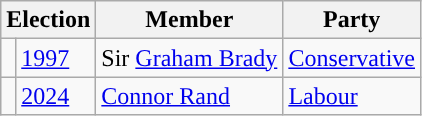<table class="wikitable">
<tr>
<th colspan="2">Election</th>
<th>Member</th>
<th>Party</th>
</tr>
<tr>
<td style="color:inherit;background-color: "></td>
<td><a href='#'>1997</a></td>
<td>Sir <a href='#'>Graham Brady</a></td>
<td><a href='#'>Conservative</a></td>
</tr>
<tr>
<td style="color:inherit;background-color: "></td>
<td><a href='#'>2024</a></td>
<td><a href='#'>Connor Rand</a></td>
<td><a href='#'>Labour</a></td>
</tr>
</table>
